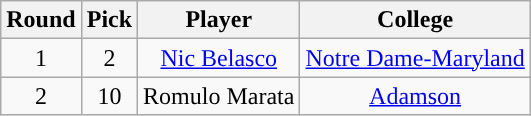<table class="wikitable sortable sortable">
<tr>
<th>Round</th>
<th>Pick</th>
<th>Player</th>
<th>College</th>
</tr>
<tr style="text-align: center">
<td align="center">1</td>
<td align="center">2</td>
<td><a href='#'>Nic Belasco</a></td>
<td><a href='#'>Notre Dame-Maryland</a></td>
</tr>
<tr style="text-align: center">
<td align="center">2</td>
<td align="center">10</td>
<td>Romulo Marata</td>
<td><a href='#'>Adamson</a></td>
</tr>
</table>
